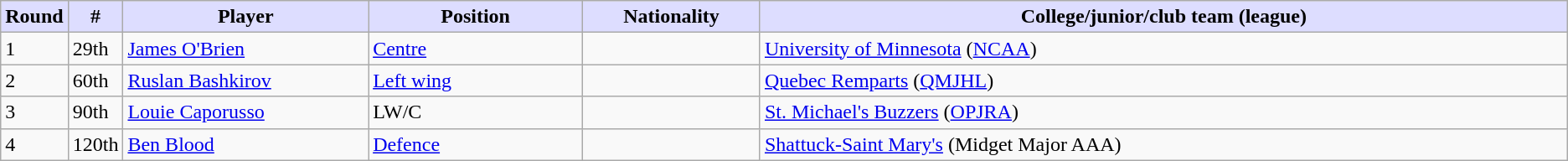<table class="wikitable">
<tr>
<th style="background:#ddf; width:2.75%;">Round</th>
<th style="background:#ddf; width:2.75%;">#</th>
<th style="background:#ddf; width:16.0%;">Player</th>
<th style="background:#ddf; width:14.0%;">Position</th>
<th style="background:#ddf; width:11.5%;">Nationality</th>
<th style="background:#ddf; width:100.0%;">College/junior/club team (league)</th>
</tr>
<tr>
<td>1</td>
<td>29th</td>
<td><a href='#'>James O'Brien</a></td>
<td><a href='#'>Centre</a></td>
<td></td>
<td><a href='#'>University of Minnesota</a> (<a href='#'>NCAA</a>)</td>
</tr>
<tr>
<td>2</td>
<td>60th</td>
<td><a href='#'>Ruslan Bashkirov</a></td>
<td><a href='#'>Left wing</a></td>
<td></td>
<td><a href='#'>Quebec Remparts</a> (<a href='#'>QMJHL</a>)</td>
</tr>
<tr>
<td>3</td>
<td>90th</td>
<td><a href='#'>Louie Caporusso</a></td>
<td>LW/C</td>
<td></td>
<td><a href='#'>St. Michael's Buzzers</a> (<a href='#'>OPJRA</a>)</td>
</tr>
<tr>
<td>4</td>
<td>120th</td>
<td><a href='#'>Ben Blood</a></td>
<td><a href='#'>Defence</a></td>
<td></td>
<td><a href='#'>Shattuck-Saint Mary's</a> (Midget Major AAA)</td>
</tr>
</table>
